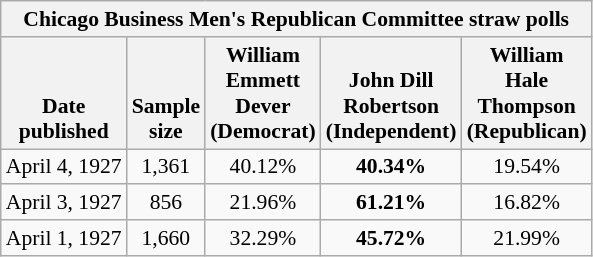<table class="wikitable" style="font-size:90%;text-align:center;">
<tr>
<th colspan=5>Chicago Business Men's Republican Committee straw polls</th>
</tr>
<tr valign=bottom>
<th>Date<br>published</th>
<th>Sample<br>size</th>
<th style="width:60px;">William Emmett Dever<br>(Democrat)</th>
<th style="width:60px;">John Dill Robertson<br>(Independent)</th>
<th style="width:60px;">William Hale Thompson<br>(Republican)</th>
</tr>
<tr>
<td>April 4, 1927</td>
<td>1,361</td>
<td>40.12%</td>
<td><strong>40.34%</strong></td>
<td>19.54%</td>
</tr>
<tr>
<td>April 3, 1927</td>
<td>856</td>
<td>21.96%</td>
<td><strong>61.21%</strong></td>
<td>16.82%</td>
</tr>
<tr>
<td>April 1, 1927</td>
<td>1,660</td>
<td>32.29%</td>
<td><strong>45.72%</strong></td>
<td>21.99%</td>
</tr>
</table>
